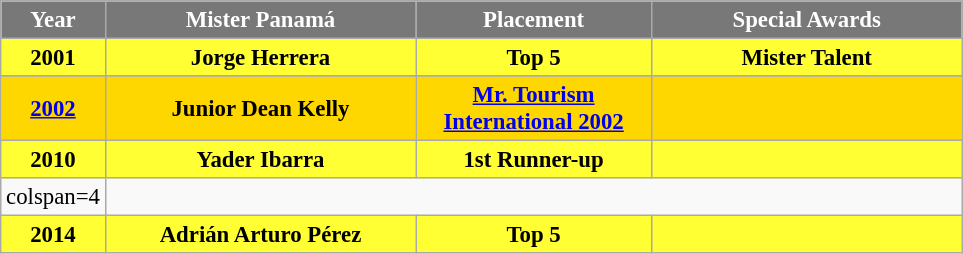<table class="wikitable sortable" style="font-size: 95%; text-align:center">
<tr>
<th width="20" style="background-color:#787878;color:#FFFFFF;">Year</th>
<th width="200" style="background-color:#787878;color:#FFFFFF;">Mister Panamá</th>
<th width="150" style="background-color:#787878;color:#FFFFFF;">Placement</th>
<th width="200" style="background-color:#787878;color:#FFFFFF;">Special Awards</th>
</tr>
<tr style="background-color:#FFFF33; font-weight: bold">
<td>2001</td>
<td>Jorge Herrera</td>
<td>Top 5</td>
<td>Mister Talent</td>
</tr>
<tr>
</tr>
<tr style="background-color:gold; font-weight: bold">
<td><a href='#'>2002</a></td>
<td>Junior Dean Kelly</td>
<td><a href='#'>Mr. Tourism International 2002</a></td>
<td></td>
</tr>
<tr style="background-color:#FFFF33; font-weight: bold">
<td>2010</td>
<td>Yader Ibarra</td>
<td>1st Runner-up</td>
<td></td>
</tr>
<tr>
<td>colspan=4 </td>
</tr>
<tr style="background-color:#FFFF33; font-weight: bold">
<td>2014</td>
<td>Adrián Arturo Pérez</td>
<td>Top 5</td>
<td></td>
</tr>
</table>
